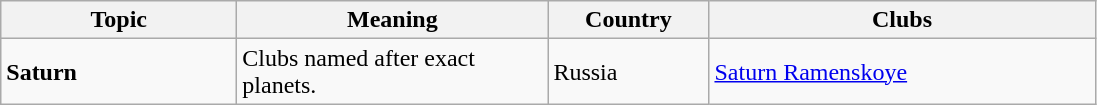<table class="wikitable">
<tr>
<th width="150">Topic</th>
<th width="200">Meaning</th>
<th width="100">Country</th>
<th width="250">Clubs</th>
</tr>
<tr>
<td><strong>Saturn</strong></td>
<td>Clubs named after exact planets.</td>
<td> Russia</td>
<td><a href='#'>Saturn Ramenskoye</a></td>
</tr>
</table>
